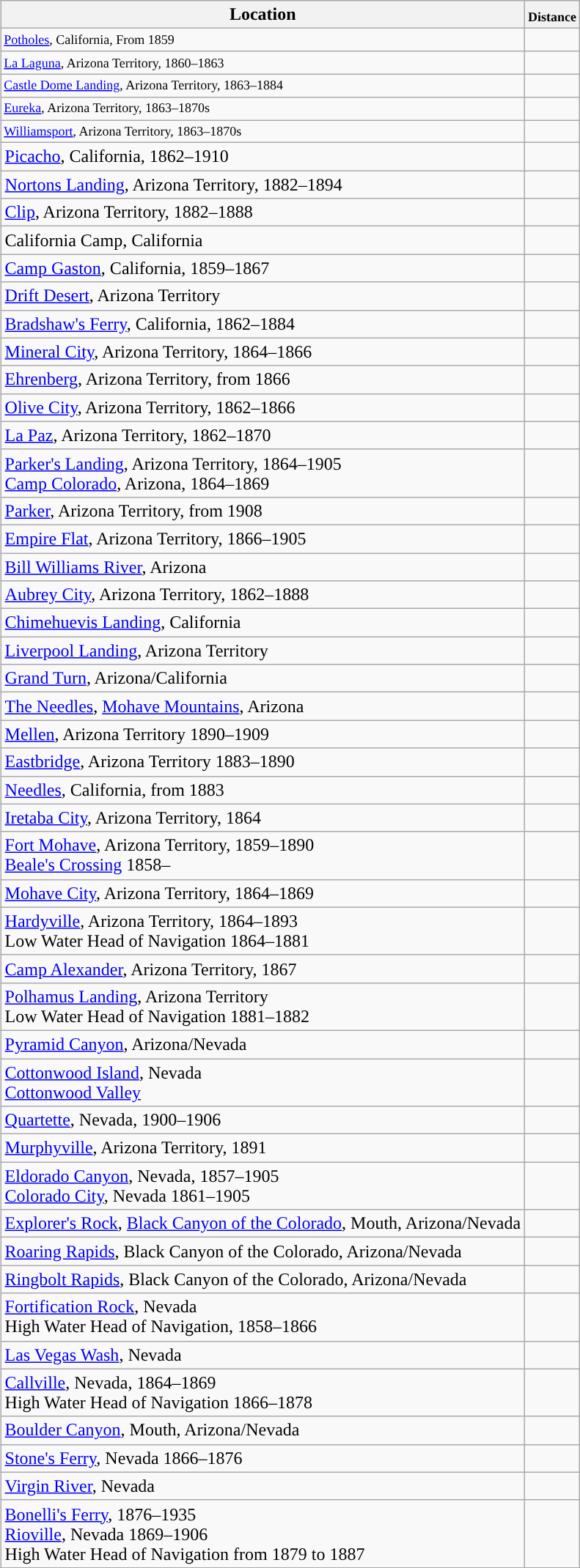<table class="wikitable" style="text-align: center; margin: 1em" align="right" style="font-size:9pt">
<tr>
<th valign="bottom">Location</th>
<th valign="bottom" style="font-size:9pt">Distance</th>
</tr>
<tr>
<td align="left" valign="top" style="font-size:9pt"><a href='#'>Potholes</a>, California, From 1859</td>
<td align="center" valign="top" style="font-size:9pt"></td>
</tr>
<tr>
<td align="left" valign="top" style="font-size:9pt"><a href='#'>La Laguna</a>, Arizona Territory, 1860–1863</td>
<td align="center" valign="top" style="font-size:9pt"></td>
</tr>
<tr>
<td align="left" valign="top" style="font-size:9pt"><a href='#'>Castle Dome Landing</a>, Arizona Territory, 1863–1884</td>
<td align="center" valign="top"></td>
</tr>
<tr>
<td align="left" valign="top" style="font-size:9pt"><a href='#'>Eureka</a>, Arizona Territory, 1863–1870s</td>
<td align="center" valign="top"></td>
</tr>
<tr>
<td align="left" valign="top" style="font-size:9pt"><a href='#'>Williamsport</a>, Arizona Territory, 1863–1870s</td>
<td align="center" valign="top"></td>
</tr>
<tr>
<td align="left" valign="top"><a href='#'>Picacho</a>, California, 1862–1910</td>
<td align="center" valign="top"></td>
</tr>
<tr>
<td align="left" valign="top"><a href='#'>Nortons Landing</a>, Arizona Territory, 1882–1894</td>
<td align="center" valign="top"></td>
</tr>
<tr>
<td align="left" valign="top"><a href='#'>Clip</a>, Arizona Territory, 1882–1888</td>
<td align="center" valign="top"></td>
</tr>
<tr>
<td align="left" valign="top">California Camp, California</td>
<td align="center" valign="top"></td>
</tr>
<tr>
<td align="left" valign="top"><a href='#'>Camp Gaston</a>, California, 1859–1867</td>
<td align="center" valign="top"></td>
</tr>
<tr>
<td align="left" valign="top"><a href='#'>Drift Desert</a>, Arizona Territory</td>
<td align="center" valign="top"></td>
</tr>
<tr>
<td align="left" valign="top"><a href='#'>Bradshaw's Ferry</a>, California, 1862–1884</td>
<td align="center" valign="top"></td>
</tr>
<tr>
<td align="left" valign="top"><a href='#'>Mineral City</a>, Arizona Territory, 1864–1866</td>
<td align="center" valign="top"></td>
</tr>
<tr>
<td align="left" valign="top"><a href='#'>Ehrenberg</a>, Arizona Territory, from 1866</td>
<td align="center" valign="top"></td>
</tr>
<tr>
<td align="left" valign="top"><a href='#'>Olive City</a>, Arizona Territory, 1862–1866</td>
<td align="center" valign="top"></td>
</tr>
<tr>
<td align="left" valign="top"><a href='#'>La Paz</a>, Arizona Territory, 1862–1870</td>
<td align="center" valign="top"></td>
</tr>
<tr>
<td align="left" valign="top"><a href='#'>Parker's Landing</a>, Arizona Territory, 1864–1905<br><a href='#'>Camp Colorado</a>, Arizona, 1864–1869</td>
<td align="center" valign="top"></td>
</tr>
<tr>
<td align="left" valign="top"><a href='#'>Parker</a>, Arizona Territory, from 1908</td>
<td align="center" valign="top"></td>
</tr>
<tr>
<td align="left" valign="top"><a href='#'>Empire Flat</a>, Arizona Territory, 1866–1905</td>
<td align="center" valign="top"></td>
</tr>
<tr>
<td align="left" valign="top"><a href='#'>Bill Williams River</a>, Arizona</td>
<td align="center" valign="top"></td>
</tr>
<tr>
<td align="left" valign="top"><a href='#'>Aubrey City</a>, Arizona Territory, 1862–1888</td>
<td align="center" valign="top"></td>
</tr>
<tr>
<td align="left" valign="top"><a href='#'>Chimehuevis Landing</a>, California</td>
<td align="center" valign="top"></td>
</tr>
<tr>
<td align="left" valign="top"><a href='#'>Liverpool Landing</a>, Arizona Territory</td>
<td align="center" valign="top"></td>
</tr>
<tr>
<td align="left" valign="top"><a href='#'>Grand Turn</a>, Arizona/California</td>
<td align="center" valign="top"></td>
</tr>
<tr>
<td align="left" valign="top"><a href='#'>The Needles</a>, <a href='#'>Mohave Mountains</a>, Arizona</td>
<td align="center" valign="top"></td>
</tr>
<tr>
<td align="left" valign="top"><a href='#'>Mellen</a>, Arizona Territory 1890–1909</td>
<td align="center" valign="top"></td>
</tr>
<tr>
<td align="left" valign="top"><a href='#'>Eastbridge</a>, Arizona Territory 1883–1890</td>
<td align="center" valign="top"></td>
</tr>
<tr>
<td align="left" valign="top"><a href='#'>Needles</a>, California, from 1883</td>
<td align="center" valign="top"></td>
</tr>
<tr>
<td align="left" valign="top"><a href='#'>Iretaba City</a>, Arizona Territory, 1864</td>
<td align="center" valign="top"></td>
</tr>
<tr>
<td align="left" valign="top"><a href='#'>Fort Mohave</a>, Arizona Territory, 1859–1890<br><a href='#'>Beale's Crossing</a> 1858–</td>
<td align="center" valign="top"></td>
</tr>
<tr>
<td align="left" valign="top"><a href='#'>Mohave City</a>, Arizona Territory, 1864–1869</td>
<td align="center" valign="top"></td>
</tr>
<tr>
<td align="left" valign="top"><a href='#'>Hardyville</a>, Arizona Territory, 1864–1893 <br>Low Water Head of Navigation 1864–1881</td>
<td align="center" valign="top"></td>
</tr>
<tr>
<td align="left" valign="top"><a href='#'>Camp Alexander</a>, Arizona Territory, 1867</td>
<td align="center" valign="top"></td>
</tr>
<tr>
<td align="left" valign="top"><a href='#'>Polhamus Landing</a>, Arizona Territory<br>Low Water Head of Navigation 1881–1882</td>
<td align="center" valign="top"></td>
</tr>
<tr>
<td align="left" valign="top"><a href='#'>Pyramid Canyon</a>, Arizona/Nevada</td>
<td align="center" valign="top"></td>
</tr>
<tr>
<td align="left" valign="top"><a href='#'>Cottonwood Island</a>, Nevada<br><a href='#'>Cottonwood Valley</a></td>
<td align="center" valign="top"></td>
</tr>
<tr>
<td align="left" valign="top"><a href='#'>Quartette</a>, Nevada, 1900–1906</td>
<td align="center" valign="top"></td>
</tr>
<tr>
<td align="left" valign="top"><a href='#'>Murphyville</a>, Arizona Territory, 1891</td>
<td align="center" valign="top"></td>
</tr>
<tr>
<td align="left" valign="top"><a href='#'>Eldorado Canyon</a>, Nevada, 1857–1905<br><a href='#'>Colorado City</a>, Nevada 1861–1905</td>
<td align="center" valign="top"></td>
</tr>
<tr>
<td align="left" valign="top"><a href='#'>Explorer's Rock</a>, <a href='#'>Black Canyon of the Colorado</a>, Mouth, Arizona/Nevada</td>
<td align="center" valign="top"></td>
</tr>
<tr>
<td align="left" valign="top"><a href='#'>Roaring Rapids</a>, Black Canyon of the Colorado, Arizona/Nevada</td>
<td align="center" valign="top"></td>
</tr>
<tr>
<td align="left" valign="top"><a href='#'>Ringbolt Rapids</a>, Black Canyon of the Colorado, Arizona/Nevada</td>
<td align="center" valign="top"></td>
</tr>
<tr>
<td align="left" valign="top"><a href='#'>Fortification Rock</a>, Nevada<br>High Water Head of Navigation, 1858–1866</td>
<td align="center" valign="top"></td>
</tr>
<tr>
<td align="left" valign="top"><a href='#'>Las Vegas Wash</a>, Nevada</td>
<td align="center" valign="top"></td>
</tr>
<tr>
<td align="left" valign="top"><a href='#'>Callville</a>, Nevada, 1864–1869<br>High Water Head of Navigation 1866–1878</td>
<td align="center" valign="top"></td>
</tr>
<tr>
<td align="left" valign="top"><a href='#'>Boulder Canyon</a>, Mouth, Arizona/Nevada</td>
<td align="center" valign="top"></td>
</tr>
<tr>
<td align="left" valign="top"><a href='#'>Stone's Ferry</a>, Nevada 1866–1876</td>
<td align="center" valign="top"></td>
</tr>
<tr>
<td align="left" valign="top"><a href='#'>Virgin River</a>, Nevada</td>
<td align="center" valign="top"></td>
</tr>
<tr>
<td align="left" valign="top"><a href='#'>Bonelli's Ferry</a>, 1876–1935<br><a href='#'>Rioville</a>, Nevada 1869–1906<br>High Water Head of Navigation from 1879 to 1887</td>
<td align="center" valign="top"></td>
</tr>
<tr>
</tr>
</table>
